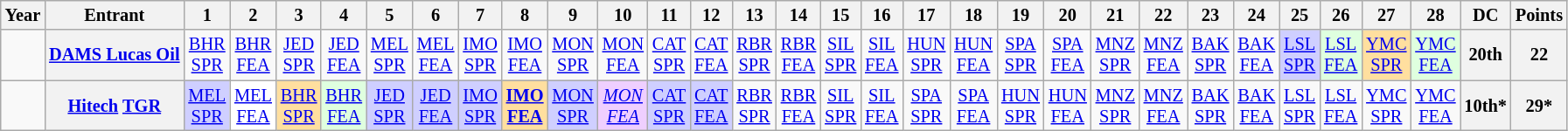<table class="wikitable" style="text-align:center; font-size:85%;">
<tr>
<th scope="col">Year</th>
<th scope="col">Entrant</th>
<th scope="col">1</th>
<th scope="col">2</th>
<th scope="col">3</th>
<th scope="col">4</th>
<th scope="col">5</th>
<th scope="col">6</th>
<th scope="col">7</th>
<th scope="col">8</th>
<th scope="col">9</th>
<th scope="col">10</th>
<th scope="col">11</th>
<th scope="col">12</th>
<th scope="col">13</th>
<th scope="col">14</th>
<th scope="col">15</th>
<th scope="col">16</th>
<th scope="col">17</th>
<th scope="col">18</th>
<th scope="col">19</th>
<th scope="col">20</th>
<th scope="col">21</th>
<th scope="col">22</th>
<th scope="col">23</th>
<th scope="col">24</th>
<th scope="col">25</th>
<th scope="col">26</th>
<th scope="col">27</th>
<th scope="col">28</th>
<th scope="col">DC</th>
<th scope="col">Points</th>
</tr>
<tr>
<td scope="row"></td>
<th><a href='#'>DAMS Lucas Oil</a></th>
<td><a href='#'>BHR<br>SPR</a></td>
<td><a href='#'>BHR<br>FEA</a></td>
<td><a href='#'>JED<br>SPR</a></td>
<td><a href='#'>JED<br>FEA</a></td>
<td><a href='#'>MEL<br>SPR</a></td>
<td><a href='#'>MEL<br>FEA</a></td>
<td><a href='#'>IMO<br>SPR</a></td>
<td><a href='#'>IMO<br>FEA</a></td>
<td><a href='#'>MON<br>SPR</a></td>
<td><a href='#'>MON<br>FEA</a></td>
<td><a href='#'>CAT<br>SPR</a></td>
<td><a href='#'>CAT<br>FEA</a></td>
<td><a href='#'>RBR<br>SPR</a></td>
<td><a href='#'>RBR<br>FEA</a></td>
<td><a href='#'>SIL<br>SPR</a></td>
<td><a href='#'>SIL<br>FEA</a></td>
<td><a href='#'>HUN<br>SPR</a></td>
<td><a href='#'>HUN<br>FEA</a></td>
<td><a href='#'>SPA<br>SPR</a></td>
<td><a href='#'>SPA<br>FEA</a></td>
<td><a href='#'>MNZ<br>SPR</a></td>
<td><a href='#'>MNZ<br>FEA</a></td>
<td><a href='#'>BAK<br>SPR</a></td>
<td><a href='#'>BAK<br>FEA</a></td>
<td style="background:#CFCFFF;"><a href='#'>LSL<br>SPR</a><br></td>
<td style="background:#DFFFDF;"><a href='#'>LSL<br>FEA</a><br></td>
<td style="background:#FFDF9F;"><a href='#'>YMC<br>SPR</a><br></td>
<td style="background:#DFFFDF;"><a href='#'>YMC<br>FEA</a><br></td>
<th>20th</th>
<th>22</th>
</tr>
<tr>
<td></td>
<th><a href='#'>Hitech</a> <a href='#'>TGR</a></th>
<td style="background:#CFCFFF;"><a href='#'>MEL<br>SPR</a><br></td>
<td style="background:#FFFFFF;"><a href='#'>MEL<br>FEA</a><br></td>
<td style="background:#FFDF9F;"><a href='#'>BHR<br>SPR</a><br></td>
<td style="background:#DFFFDF;"><a href='#'>BHR<br>FEA</a><br></td>
<td style="background:#CFCFFF;"><a href='#'>JED<br>SPR</a><br></td>
<td style="background:#CFCFFF;"><a href='#'>JED<br>FEA</a><br></td>
<td style="background:#CFCFFF;"><a href='#'>IMO<br>SPR</a><br></td>
<td style="background:#FFDF9F;"><strong><a href='#'>IMO<br>FEA</a></strong><br></td>
<td style="background:#CFCFFF;"><a href='#'>MON<br>SPR</a><br></td>
<td style="background:#EFCFFF;"><em><a href='#'>MON<br>FEA</a></em><br></td>
<td style="background:#CFCFFF;"><a href='#'>CAT<br>SPR</a><br></td>
<td style="background:#CFCFFF;"><a href='#'>CAT<br>FEA</a><br></td>
<td><a href='#'>RBR<br>SPR</a></td>
<td><a href='#'>RBR<br>FEA</a></td>
<td><a href='#'>SIL<br>SPR</a></td>
<td><a href='#'>SIL<br>FEA</a></td>
<td><a href='#'>SPA<br>SPR</a></td>
<td><a href='#'>SPA<br>FEA</a></td>
<td><a href='#'>HUN<br>SPR</a></td>
<td><a href='#'>HUN<br>FEA</a></td>
<td><a href='#'>MNZ<br>SPR</a></td>
<td><a href='#'>MNZ<br>FEA</a></td>
<td><a href='#'>BAK<br>SPR</a></td>
<td><a href='#'>BAK<br>FEA</a></td>
<td><a href='#'>LSL<br>SPR</a></td>
<td><a href='#'>LSL<br>FEA</a></td>
<td><a href='#'>YMC<br>SPR</a></td>
<td><a href='#'>YMC<br>FEA</a></td>
<th>10th*</th>
<th>29*</th>
</tr>
</table>
